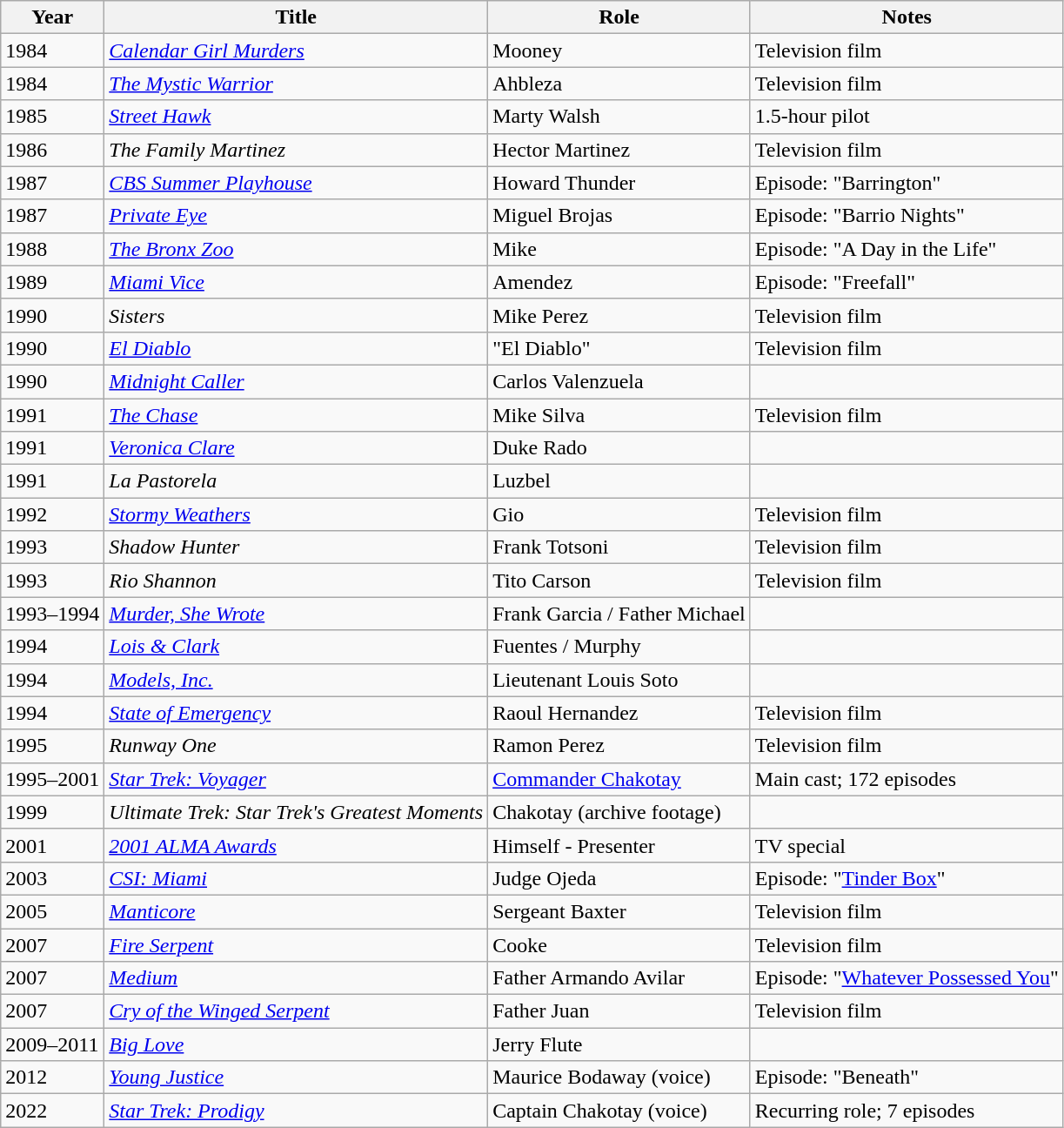<table class="wikitable sortable">
<tr>
<th>Year</th>
<th>Title</th>
<th>Role</th>
<th class="unsortable">Notes</th>
</tr>
<tr>
<td>1984</td>
<td><em><a href='#'>Calendar Girl Murders</a></em></td>
<td>Mooney</td>
<td>Television film</td>
</tr>
<tr>
<td>1984</td>
<td><em><a href='#'>The Mystic Warrior</a></em></td>
<td>Ahbleza</td>
<td>Television film</td>
</tr>
<tr>
<td>1985</td>
<td><em><a href='#'>Street Hawk</a></em></td>
<td>Marty Walsh</td>
<td>1.5-hour pilot</td>
</tr>
<tr>
<td>1986</td>
<td><em>The Family Martinez</em></td>
<td>Hector Martinez</td>
<td>Television film</td>
</tr>
<tr>
<td>1987</td>
<td><em><a href='#'>CBS Summer Playhouse</a></em></td>
<td>Howard Thunder</td>
<td>Episode: "Barrington"</td>
</tr>
<tr>
<td>1987</td>
<td><em><a href='#'>Private Eye</a></em></td>
<td>Miguel Brojas</td>
<td>Episode: "Barrio Nights"</td>
</tr>
<tr>
<td>1988</td>
<td><em><a href='#'>The Bronx Zoo</a></em></td>
<td>Mike</td>
<td>Episode: "A Day in the Life"</td>
</tr>
<tr>
<td>1989</td>
<td><em><a href='#'>Miami Vice</a></em></td>
<td>Amendez</td>
<td>Episode: "Freefall"</td>
</tr>
<tr>
<td>1990</td>
<td><em>Sisters</em></td>
<td>Mike Perez</td>
<td>Television film</td>
</tr>
<tr>
<td>1990</td>
<td><em><a href='#'>El Diablo</a></em></td>
<td>"El Diablo"</td>
<td>Television film</td>
</tr>
<tr>
<td>1990</td>
<td><em><a href='#'>Midnight Caller</a></em></td>
<td>Carlos Valenzuela</td>
<td></td>
</tr>
<tr>
<td>1991</td>
<td><em><a href='#'>The Chase</a></em></td>
<td>Mike Silva</td>
<td>Television film</td>
</tr>
<tr>
<td>1991</td>
<td><em><a href='#'>Veronica Clare</a></em></td>
<td>Duke Rado</td>
<td></td>
</tr>
<tr>
<td>1991</td>
<td><em>La Pastorela</em></td>
<td>Luzbel</td>
<td></td>
</tr>
<tr>
<td>1992</td>
<td><em><a href='#'>Stormy Weathers</a></em></td>
<td>Gio</td>
<td>Television film</td>
</tr>
<tr>
<td>1993</td>
<td><em>Shadow Hunter</em></td>
<td>Frank Totsoni</td>
<td>Television film</td>
</tr>
<tr>
<td>1993</td>
<td><em>Rio Shannon</em></td>
<td>Tito Carson</td>
<td>Television film</td>
</tr>
<tr>
<td>1993–1994</td>
<td><em><a href='#'>Murder, She Wrote</a></em></td>
<td>Frank Garcia / Father Michael</td>
<td></td>
</tr>
<tr>
<td>1994</td>
<td><em><a href='#'>Lois & Clark</a></em></td>
<td>Fuentes / Murphy</td>
<td></td>
</tr>
<tr>
<td>1994</td>
<td><em><a href='#'>Models, Inc.</a></em></td>
<td>Lieutenant Louis Soto</td>
<td></td>
</tr>
<tr>
<td>1994</td>
<td><em><a href='#'>State of Emergency</a></em></td>
<td>Raoul Hernandez</td>
<td>Television film</td>
</tr>
<tr>
<td>1995</td>
<td><em>Runway One</em></td>
<td>Ramon Perez</td>
<td>Television film</td>
</tr>
<tr>
<td>1995–2001</td>
<td><em><a href='#'>Star Trek: Voyager</a></em></td>
<td><a href='#'>Commander Chakotay</a></td>
<td>Main cast; 172 episodes</td>
</tr>
<tr>
<td>1999</td>
<td><em>Ultimate Trek: Star Trek's Greatest Moments</em></td>
<td>Chakotay (archive footage)</td>
<td></td>
</tr>
<tr>
<td>2001</td>
<td><em><a href='#'>2001 ALMA Awards</a></em></td>
<td>Himself - Presenter</td>
<td>TV special</td>
</tr>
<tr>
<td>2003</td>
<td><em><a href='#'>CSI: Miami</a></em></td>
<td>Judge Ojeda</td>
<td>Episode: "<a href='#'>Tinder Box</a>"</td>
</tr>
<tr>
<td>2005</td>
<td><em><a href='#'>Manticore</a></em></td>
<td>Sergeant Baxter</td>
<td>Television film</td>
</tr>
<tr>
<td>2007</td>
<td><em><a href='#'>Fire Serpent</a></em></td>
<td>Cooke</td>
<td>Television film</td>
</tr>
<tr>
<td>2007</td>
<td><em><a href='#'>Medium</a></em></td>
<td>Father Armando Avilar</td>
<td>Episode: "<a href='#'>Whatever Possessed You</a>"</td>
</tr>
<tr>
<td>2007</td>
<td><em><a href='#'>Cry of the Winged Serpent</a></em></td>
<td>Father Juan</td>
<td>Television film</td>
</tr>
<tr>
<td>2009–2011</td>
<td><em><a href='#'>Big Love</a></em></td>
<td>Jerry Flute</td>
<td></td>
</tr>
<tr>
<td>2012</td>
<td><em><a href='#'>Young Justice</a></em></td>
<td>Maurice Bodaway (voice)</td>
<td>Episode: "Beneath"</td>
</tr>
<tr>
<td>2022</td>
<td><em><a href='#'>Star Trek: Prodigy</a></em></td>
<td>Captain Chakotay (voice)</td>
<td>Recurring role; 7 episodes</td>
</tr>
</table>
